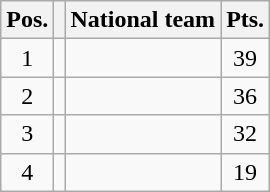<table class=wikitable>
<tr>
<th>Pos.</th>
<th></th>
<th>National team</th>
<th>Pts.</th>
</tr>
<tr align=center>
<td>1</td>
<td></td>
<td align=left></td>
<td>39</td>
</tr>
<tr align=center>
<td>2</td>
<td></td>
<td align=left></td>
<td>36</td>
</tr>
<tr align=center>
<td>3</td>
<td></td>
<td align=left></td>
<td>32</td>
</tr>
<tr align=center>
<td>4</td>
<td></td>
<td align=left></td>
<td>19</td>
</tr>
</table>
